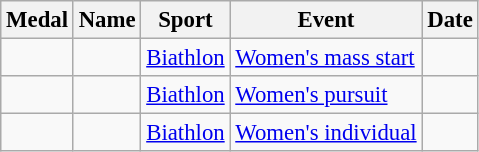<table class="wikitable sortable"  style="font-size:95%">
<tr>
<th>Medal</th>
<th>Name</th>
<th>Sport</th>
<th>Event</th>
<th>Date</th>
</tr>
<tr>
<td></td>
<td></td>
<td><a href='#'>Biathlon</a></td>
<td><a href='#'>Women's mass start</a></td>
<td></td>
</tr>
<tr>
<td></td>
<td></td>
<td><a href='#'>Biathlon</a></td>
<td><a href='#'>Women's pursuit</a></td>
<td></td>
</tr>
<tr>
<td></td>
<td></td>
<td><a href='#'>Biathlon</a></td>
<td><a href='#'>Women's individual</a></td>
<td></td>
</tr>
</table>
